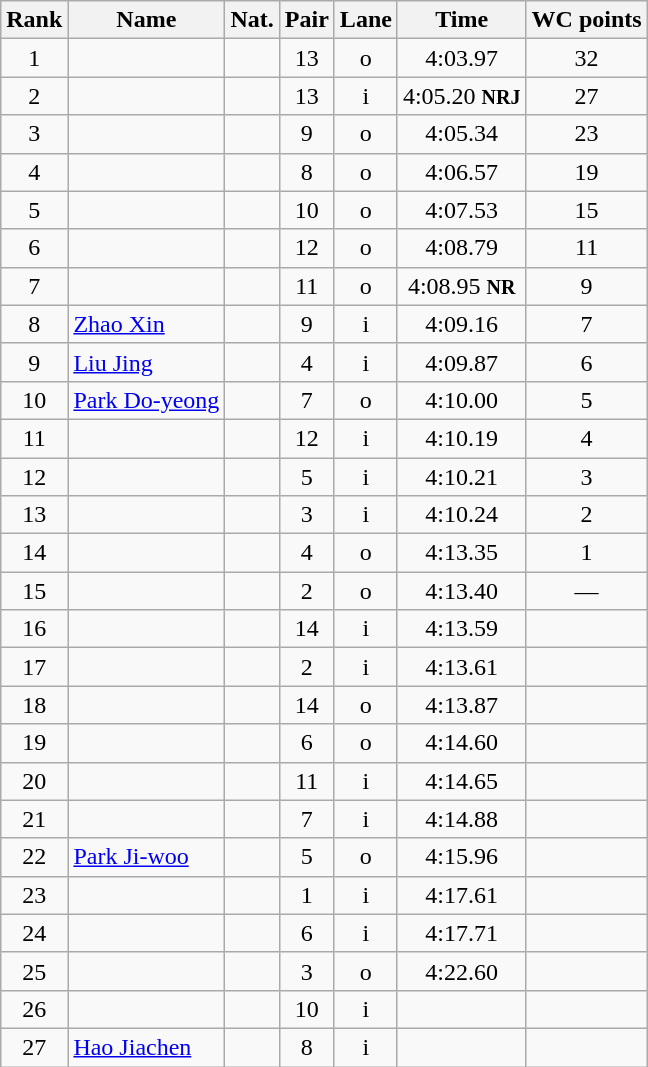<table class="wikitable sortable" style="text-align:center">
<tr>
<th>Rank</th>
<th>Name</th>
<th>Nat.</th>
<th>Pair</th>
<th>Lane</th>
<th>Time</th>
<th>WC points</th>
</tr>
<tr>
<td>1</td>
<td align=left></td>
<td></td>
<td>13</td>
<td>o</td>
<td>4:03.97</td>
<td>32</td>
</tr>
<tr>
<td>2</td>
<td align=left></td>
<td></td>
<td>13</td>
<td>i</td>
<td>4:05.20 <strong><small>NRJ</small></strong></td>
<td>27</td>
</tr>
<tr>
<td>3</td>
<td align=left></td>
<td></td>
<td>9</td>
<td>o</td>
<td>4:05.34</td>
<td>23</td>
</tr>
<tr>
<td>4</td>
<td align=left></td>
<td></td>
<td>8</td>
<td>o</td>
<td>4:06.57</td>
<td>19</td>
</tr>
<tr>
<td>5</td>
<td align=left></td>
<td></td>
<td>10</td>
<td>o</td>
<td>4:07.53</td>
<td>15</td>
</tr>
<tr>
<td>6</td>
<td align=left></td>
<td></td>
<td>12</td>
<td>o</td>
<td>4:08.79</td>
<td>11</td>
</tr>
<tr>
<td>7</td>
<td align=left></td>
<td></td>
<td>11</td>
<td>o</td>
<td>4:08.95 <strong><small>NR</small></strong></td>
<td>9</td>
</tr>
<tr>
<td>8</td>
<td align=left><a href='#'>Zhao Xin</a></td>
<td></td>
<td>9</td>
<td>i</td>
<td>4:09.16</td>
<td>7</td>
</tr>
<tr>
<td>9</td>
<td align=left><a href='#'>Liu Jing</a></td>
<td></td>
<td>4</td>
<td>i</td>
<td>4:09.87</td>
<td>6</td>
</tr>
<tr>
<td>10</td>
<td align=left><a href='#'>Park Do-yeong</a></td>
<td></td>
<td>7</td>
<td>o</td>
<td>4:10.00</td>
<td>5</td>
</tr>
<tr>
<td>11</td>
<td align=left></td>
<td></td>
<td>12</td>
<td>i</td>
<td>4:10.19</td>
<td>4</td>
</tr>
<tr>
<td>12</td>
<td align=left></td>
<td></td>
<td>5</td>
<td>i</td>
<td>4:10.21</td>
<td>3</td>
</tr>
<tr>
<td>13</td>
<td align=left></td>
<td></td>
<td>3</td>
<td>i</td>
<td>4:10.24</td>
<td>2</td>
</tr>
<tr>
<td>14</td>
<td align=left></td>
<td></td>
<td>4</td>
<td>o</td>
<td>4:13.35</td>
<td>1</td>
</tr>
<tr>
<td>15</td>
<td align=left></td>
<td></td>
<td>2</td>
<td>o</td>
<td>4:13.40</td>
<td>—</td>
</tr>
<tr>
<td>16</td>
<td align=left></td>
<td></td>
<td>14</td>
<td>i</td>
<td>4:13.59</td>
<td></td>
</tr>
<tr>
<td>17</td>
<td align=left></td>
<td></td>
<td>2</td>
<td>i</td>
<td>4:13.61</td>
<td></td>
</tr>
<tr>
<td>18</td>
<td align=left></td>
<td></td>
<td>14</td>
<td>o</td>
<td>4:13.87</td>
<td></td>
</tr>
<tr>
<td>19</td>
<td align=left></td>
<td></td>
<td>6</td>
<td>o</td>
<td>4:14.60</td>
<td></td>
</tr>
<tr>
<td>20</td>
<td align=left></td>
<td></td>
<td>11</td>
<td>i</td>
<td>4:14.65</td>
<td></td>
</tr>
<tr>
<td>21</td>
<td align=left></td>
<td></td>
<td>7</td>
<td>i</td>
<td>4:14.88</td>
<td></td>
</tr>
<tr>
<td>22</td>
<td align=left><a href='#'>Park Ji-woo</a></td>
<td></td>
<td>5</td>
<td>o</td>
<td>4:15.96</td>
<td></td>
</tr>
<tr>
<td>23</td>
<td align=left></td>
<td></td>
<td>1</td>
<td>i</td>
<td>4:17.61</td>
<td></td>
</tr>
<tr>
<td>24</td>
<td align=left></td>
<td></td>
<td>6</td>
<td>i</td>
<td>4:17.71</td>
<td></td>
</tr>
<tr>
<td>25</td>
<td align=left></td>
<td></td>
<td>3</td>
<td>o</td>
<td>4:22.60</td>
<td></td>
</tr>
<tr>
<td>26</td>
<td align=left></td>
<td></td>
<td>10</td>
<td>i</td>
<td></td>
<td></td>
</tr>
<tr>
<td>27</td>
<td align=left><a href='#'>Hao Jiachen</a></td>
<td></td>
<td>8</td>
<td>i</td>
<td></td>
<td></td>
</tr>
</table>
